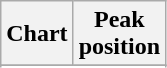<table class="wikitable sortable plainrowheaders" style="text-align:center">
<tr>
<th scope="col">Chart</th>
<th scope="col">Peak<br>position</th>
</tr>
<tr>
</tr>
<tr>
</tr>
</table>
